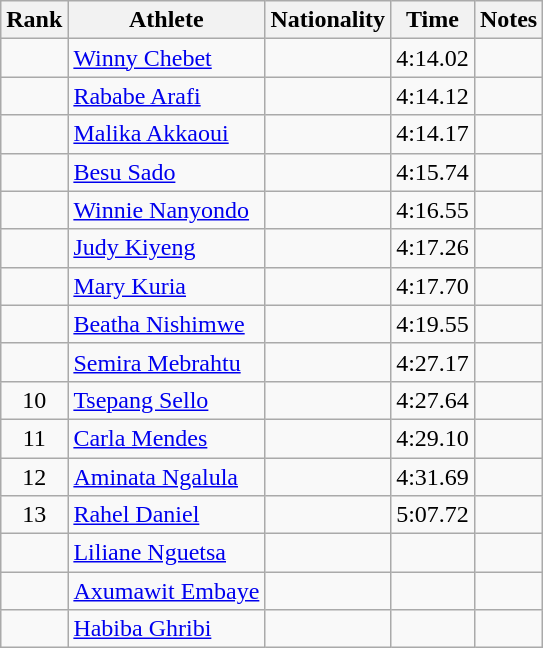<table class="wikitable sortable" style="text-align:center">
<tr>
<th>Rank</th>
<th>Athlete</th>
<th>Nationality</th>
<th>Time</th>
<th>Notes</th>
</tr>
<tr>
<td></td>
<td align="left"><a href='#'>Winny Chebet</a></td>
<td align=left></td>
<td>4:14.02</td>
<td></td>
</tr>
<tr>
<td></td>
<td align="left"><a href='#'>Rababe Arafi</a></td>
<td align=left></td>
<td>4:14.12</td>
<td></td>
</tr>
<tr>
<td></td>
<td align="left"><a href='#'>Malika Akkaoui</a></td>
<td align=left></td>
<td>4:14.17</td>
<td></td>
</tr>
<tr>
<td></td>
<td align="left"><a href='#'>Besu Sado</a></td>
<td align=left></td>
<td>4:15.74</td>
<td></td>
</tr>
<tr>
<td></td>
<td align="left"><a href='#'>Winnie Nanyondo</a></td>
<td align=left></td>
<td>4:16.55</td>
<td></td>
</tr>
<tr>
<td></td>
<td align="left"><a href='#'>Judy Kiyeng</a></td>
<td align=left></td>
<td>4:17.26</td>
<td></td>
</tr>
<tr>
<td></td>
<td align="left"><a href='#'>Mary Kuria</a></td>
<td align=left></td>
<td>4:17.70</td>
<td></td>
</tr>
<tr>
<td></td>
<td align="left"><a href='#'>Beatha Nishimwe</a></td>
<td align=left></td>
<td>4:19.55</td>
<td></td>
</tr>
<tr>
<td></td>
<td align="left"><a href='#'>Semira Mebrahtu</a></td>
<td align=left></td>
<td>4:27.17</td>
<td></td>
</tr>
<tr>
<td>10</td>
<td align="left"><a href='#'>Tsepang Sello</a></td>
<td align=left></td>
<td>4:27.64</td>
<td></td>
</tr>
<tr>
<td>11</td>
<td align="left"><a href='#'>Carla Mendes</a></td>
<td align=left></td>
<td>4:29.10</td>
<td></td>
</tr>
<tr>
<td>12</td>
<td align="left"><a href='#'>Aminata Ngalula</a></td>
<td align=left></td>
<td>4:31.69</td>
<td></td>
</tr>
<tr>
<td>13</td>
<td align="left"><a href='#'>Rahel Daniel</a></td>
<td align=left></td>
<td>5:07.72</td>
<td></td>
</tr>
<tr>
<td></td>
<td align="left"><a href='#'>Liliane Nguetsa</a></td>
<td align=left></td>
<td></td>
<td></td>
</tr>
<tr>
<td></td>
<td align="left"><a href='#'>Axumawit Embaye</a></td>
<td align=left></td>
<td></td>
<td></td>
</tr>
<tr>
<td></td>
<td align="left"><a href='#'>Habiba Ghribi</a></td>
<td align=left></td>
<td></td>
<td></td>
</tr>
</table>
